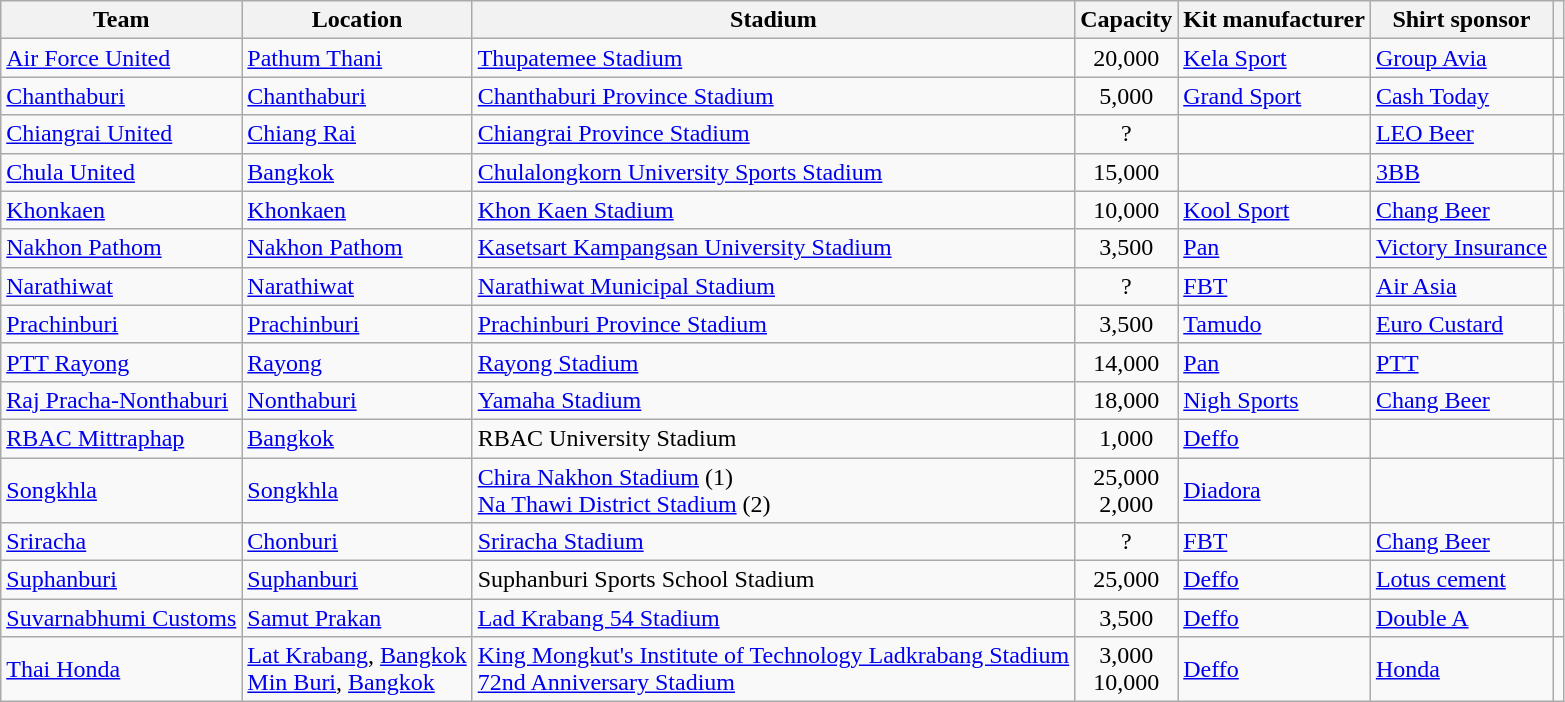<table class="wikitable sortable">
<tr>
<th>Team</th>
<th>Location</th>
<th>Stadium</th>
<th>Capacity</th>
<th>Kit manufacturer</th>
<th>Shirt sponsor</th>
<th class="unsortable"></th>
</tr>
<tr>
<td><a href='#'>Air Force United</a></td>
<td><a href='#'>Pathum Thani</a></td>
<td><a href='#'>Thupatemee Stadium</a></td>
<td style="text-align:center;">20,000</td>
<td><a href='#'>Kela Sport</a></td>
<td><a href='#'>Group Avia</a></td>
<td></td>
</tr>
<tr>
<td><a href='#'>Chanthaburi</a></td>
<td><a href='#'>Chanthaburi</a></td>
<td><a href='#'>Chanthaburi Province Stadium</a></td>
<td style="text-align:center;">5,000</td>
<td><a href='#'>Grand Sport</a></td>
<td><a href='#'>Cash Today</a></td>
<td></td>
</tr>
<tr>
<td><a href='#'>Chiangrai United</a> </td>
<td><a href='#'>Chiang Rai</a></td>
<td><a href='#'>Chiangrai Province Stadium</a></td>
<td style="text-align:center;">?</td>
<td></td>
<td><a href='#'>LEO Beer</a></td>
<td></td>
</tr>
<tr>
<td><a href='#'>Chula United</a> </td>
<td><a href='#'>Bangkok</a></td>
<td><a href='#'>Chulalongkorn University Sports Stadium</a></td>
<td style="text-align:center;">15,000</td>
<td></td>
<td><a href='#'>3BB</a></td>
<td></td>
</tr>
<tr>
<td><a href='#'>Khonkaen</a></td>
<td><a href='#'>Khonkaen</a></td>
<td><a href='#'>Khon Kaen Stadium</a></td>
<td style="text-align:center;">10,000</td>
<td><a href='#'>Kool Sport</a></td>
<td><a href='#'>Chang Beer</a></td>
<td></td>
</tr>
<tr>
<td><a href='#'>Nakhon Pathom</a> </td>
<td><a href='#'>Nakhon Pathom</a></td>
<td><a href='#'>Kasetsart Kampangsan University Stadium</a></td>
<td style="text-align:center;">3,500</td>
<td><a href='#'>Pan</a></td>
<td><a href='#'>Victory Insurance</a></td>
<td></td>
</tr>
<tr>
<td><a href='#'>Narathiwat</a> </td>
<td><a href='#'>Narathiwat</a></td>
<td><a href='#'>Narathiwat Municipal Stadium</a></td>
<td style="text-align:center;">?</td>
<td><a href='#'>FBT</a></td>
<td><a href='#'>Air Asia</a></td>
<td></td>
</tr>
<tr>
<td><a href='#'>Prachinburi</a></td>
<td><a href='#'>Prachinburi</a></td>
<td><a href='#'>Prachinburi Province Stadium</a></td>
<td style="text-align:center;">3,500</td>
<td><a href='#'>Tamudo</a></td>
<td><a href='#'>Euro Custard</a></td>
<td></td>
</tr>
<tr>
<td><a href='#'>PTT Rayong</a></td>
<td><a href='#'>Rayong</a></td>
<td><a href='#'>Rayong Stadium</a></td>
<td style="text-align:center;">14,000</td>
<td><a href='#'>Pan</a></td>
<td><a href='#'>PTT</a></td>
<td></td>
</tr>
<tr>
<td><a href='#'>Raj Pracha-Nonthaburi</a> </td>
<td><a href='#'>Nonthaburi</a></td>
<td><a href='#'>Yamaha Stadium</a></td>
<td style="text-align:center;">18,000</td>
<td><a href='#'>Nigh Sports</a></td>
<td><a href='#'>Chang Beer</a></td>
<td></td>
</tr>
<tr>
<td><a href='#'>RBAC Mittraphap</a></td>
<td><a href='#'>Bangkok</a></td>
<td>RBAC University Stadium</td>
<td style="text-align:center;">1,000</td>
<td><a href='#'>Deffo</a></td>
<td></td>
<td></td>
</tr>
<tr>
<td><a href='#'>Songkhla</a></td>
<td><a href='#'>Songkhla</a></td>
<td><a href='#'>Chira Nakhon Stadium</a> (1)<br><a href='#'>Na Thawi District Stadium</a> (2)</td>
<td style="text-align:center;">25,000<br>2,000</td>
<td><a href='#'>Diadora</a></td>
<td></td>
<td> <br></td>
</tr>
<tr>
<td><a href='#'>Sriracha</a> </td>
<td><a href='#'>Chonburi</a></td>
<td><a href='#'>Sriracha Stadium</a></td>
<td style="text-align:center;">?</td>
<td><a href='#'>FBT</a></td>
<td><a href='#'>Chang Beer</a></td>
<td></td>
</tr>
<tr>
<td><a href='#'>Suphanburi</a></td>
<td><a href='#'>Suphanburi</a></td>
<td>Suphanburi Sports School Stadium</td>
<td style="text-align:center;">25,000</td>
<td><a href='#'>Deffo</a></td>
<td><a href='#'>Lotus cement</a></td>
<td></td>
</tr>
<tr>
<td><a href='#'>Suvarnabhumi Customs</a></td>
<td><a href='#'>Samut Prakan</a></td>
<td><a href='#'>Lad Krabang 54 Stadium</a></td>
<td style="text-align:center;">3,500</td>
<td><a href='#'>Deffo</a></td>
<td><a href='#'>Double A</a></td>
<td></td>
</tr>
<tr>
<td><a href='#'>Thai Honda</a></td>
<td><a href='#'>Lat Krabang</a>, <a href='#'>Bangkok</a><br><a href='#'>Min Buri</a>, <a href='#'>Bangkok</a></td>
<td><a href='#'>King Mongkut's Institute of Technology Ladkrabang Stadium</a><br><a href='#'>72nd Anniversary Stadium</a></td>
<td style="text-align:center;">3,000<br>10,000</td>
<td><a href='#'>Deffo</a></td>
<td><a href='#'>Honda</a></td>
<td> <br> </td>
</tr>
</table>
